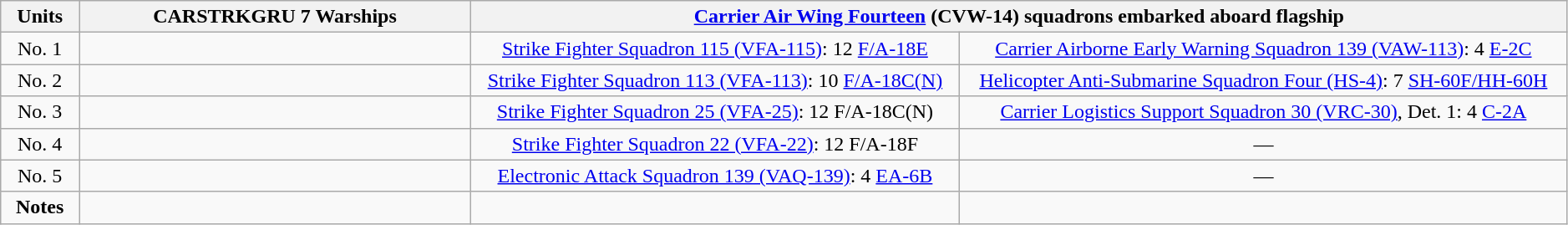<table class="wikitable" style="text-align:center" width=99%>
<tr>
<th rowspan="1" width="5%">Units</th>
<th colspan="1" width="25%" align="center">CARSTRKGRU 7 Warships</th>
<th colspan="2" align="center"><a href='#'>Carrier Air Wing Fourteen</a> (CVW-14) squadrons embarked aboard flagship </th>
</tr>
<tr>
<td>No. 1</td>
<td></td>
<td><a href='#'>Strike Fighter Squadron 115 (VFA-115)</a>: 12 <a href='#'>F/A-18E</a></td>
<td><a href='#'>Carrier Airborne Early Warning Squadron 139 (VAW-113)</a>: 4 <a href='#'>E-2C</a></td>
</tr>
<tr>
<td>No. 2</td>
<td></td>
<td><a href='#'>Strike Fighter Squadron 113 (VFA-113)</a>: 10 <a href='#'>F/A-18C(N)</a></td>
<td><a href='#'>Helicopter Anti-Submarine Squadron Four (HS-4)</a>: 7 <a href='#'>SH-60F/HH-60H</a></td>
</tr>
<tr>
<td>No. 3</td>
<td></td>
<td><a href='#'>Strike Fighter Squadron 25 (VFA-25)</a>:  12 F/A-18C(N)</td>
<td><a href='#'>Carrier Logistics Support Squadron 30 (VRC-30)</a>, Det. 1:  4 <a href='#'>C-2A</a></td>
</tr>
<tr>
<td>No. 4</td>
<td></td>
<td><a href='#'>Strike Fighter Squadron 22 (VFA-22)</a>: 12 F/A-18F</td>
<td>—</td>
</tr>
<tr>
<td>No. 5</td>
<td></td>
<td><a href='#'>Electronic Attack Squadron 139 (VAQ-139)</a>: 4 <a href='#'>EA-6B</a></td>
<td>—</td>
</tr>
<tr>
<td><strong>Notes</strong></td>
<td></td>
<td></td>
<td></td>
</tr>
</table>
